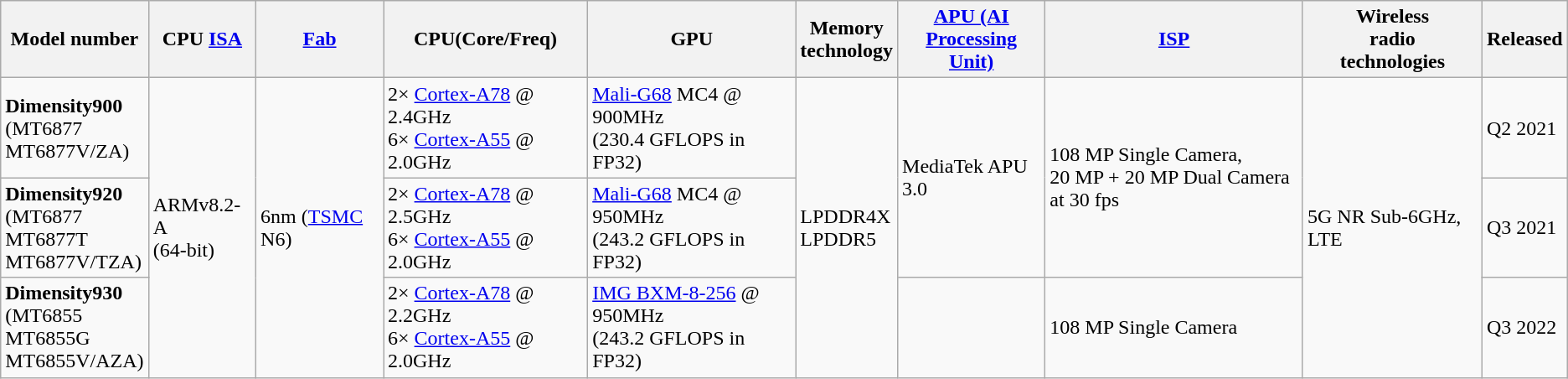<table class="wikitable">
<tr>
<th>Model number</th>
<th>CPU <a href='#'>ISA</a></th>
<th><a href='#'>Fab</a></th>
<th>CPU(Core/Freq)</th>
<th>GPU</th>
<th>Memory <br>technology</th>
<th><a href='#'>APU (AI <br>Processing <br>Unit)</a></th>
<th><a href='#'>ISP</a></th>
<th>Wireless <br>radio <br>technologies</th>
<th>Released</th>
</tr>
<tr>
<td><b>Dimensity900</b><br>(MT6877<br>MT6877V/ZA)</td>
<td rowspan="3">ARMv8.2-A<br>(64-bit)</td>
<td rowspan="3">6nm (<a href='#'>TSMC</a> N6)</td>
<td>2× <a href='#'>Cortex-A78</a> @ 2.4GHz<br>6× <a href='#'>Cortex-A55</a> @ 2.0GHz</td>
<td><a href='#'> Mali-G68</a> MC4 @ 900MHz<br>(230.4 GFLOPS in FP32)</td>
<td rowspan="3">LPDDR4X<br>LPDDR5</td>
<td rowspan="2">MediaTek APU 3.0</td>
<td rowspan="2">108 MP Single Camera, <br>20 MP + 20 MP Dual Camera at 30 fps</td>
<td rowspan="3">5G NR Sub-6GHz, LTE</td>
<td>Q2 2021</td>
</tr>
<tr>
<td><b>Dimensity920</b><br>(MT6877<br>MT6877T<br>MT6877V/TZA)</td>
<td>2× <a href='#'>Cortex-A78</a> @ 2.5GHz<br>6× <a href='#'>Cortex-A55</a> @ 2.0GHz</td>
<td><a href='#'>Mali-G68</a> MC4 @ 950MHz<br>(243.2 GFLOPS in FP32)</td>
<td>Q3 2021</td>
</tr>
<tr>
<td><b>Dimensity930</b><br>(MT6855<br>MT6855G<br>MT6855V/AZA)</td>
<td>2× <a href='#'>Cortex-A78</a> @ 2.2GHz<br>6× <a href='#'>Cortex-A55</a> @ 2.0GHz</td>
<td><a href='#'>IMG BXM-8-256</a> @ 950MHz<br>(243.2 GFLOPS in FP32)</td>
<td></td>
<td>108 MP Single Camera</td>
<td>Q3 2022</td>
</tr>
</table>
